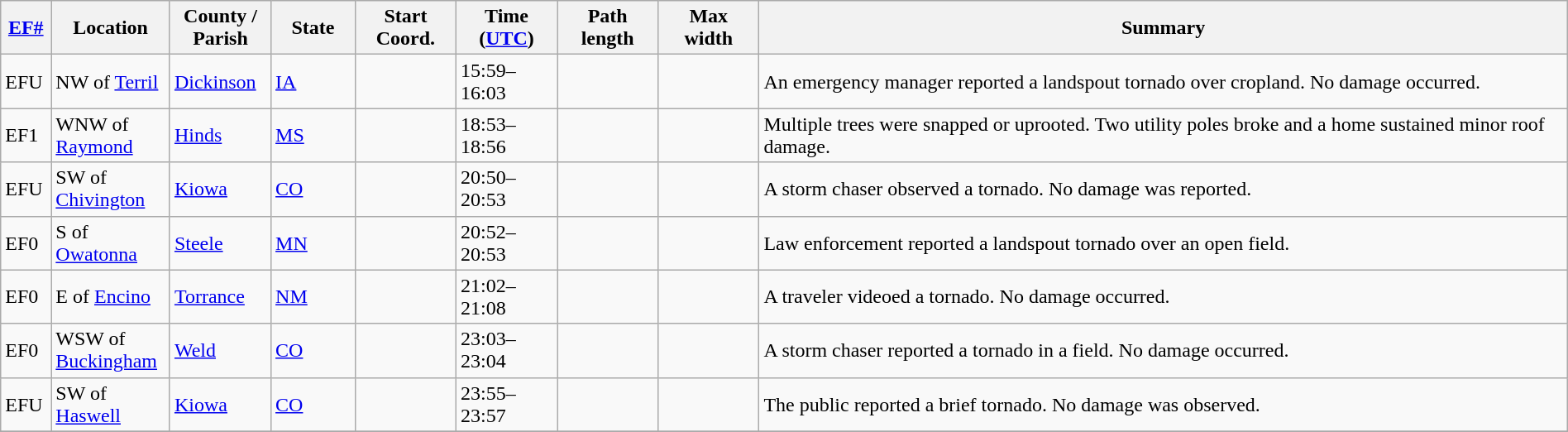<table class="wikitable sortable" style="width:100%;">
<tr>
<th scope="col" style="width:3%; text-align:center;"><a href='#'>EF#</a></th>
<th scope="col" style="width:7%; text-align:center;" class="unsortable">Location</th>
<th scope="col" style="width:6%; text-align:center;" class="unsortable">County / Parish</th>
<th scope="col" style="width:5%; text-align:center;">State</th>
<th scope="col" style="width:6%; text-align:center;">Start Coord.</th>
<th scope="col" style="width:6%; text-align:center;">Time (<a href='#'>UTC</a>)</th>
<th scope="col" style="width:6%; text-align:center;">Path length</th>
<th scope="col" style="width:6%; text-align:center;">Max width</th>
<th scope="col" class="unsortable" style="width:48%; text-align:center;">Summary</th>
</tr>
<tr>
<td bgcolor=>EFU</td>
<td>NW of <a href='#'>Terril</a></td>
<td><a href='#'>Dickinson</a></td>
<td><a href='#'>IA</a></td>
<td></td>
<td>15:59–16:03</td>
<td></td>
<td></td>
<td>An emergency manager reported a landspout tornado over cropland. No damage occurred.</td>
</tr>
<tr>
<td bgcolor=>EF1</td>
<td>WNW of <a href='#'>Raymond</a></td>
<td><a href='#'>Hinds</a></td>
<td><a href='#'>MS</a></td>
<td></td>
<td>18:53–18:56</td>
<td></td>
<td></td>
<td>Multiple trees were snapped or uprooted. Two utility poles broke and a home sustained minor roof damage.</td>
</tr>
<tr>
<td bgcolor=>EFU</td>
<td>SW of <a href='#'>Chivington</a></td>
<td><a href='#'>Kiowa</a></td>
<td><a href='#'>CO</a></td>
<td></td>
<td>20:50–20:53</td>
<td></td>
<td></td>
<td>A storm chaser observed a tornado. No damage was reported.</td>
</tr>
<tr>
<td bgcolor=>EF0</td>
<td>S of <a href='#'>Owatonna</a></td>
<td><a href='#'>Steele</a></td>
<td><a href='#'>MN</a></td>
<td></td>
<td>20:52–20:53</td>
<td></td>
<td></td>
<td>Law enforcement reported a landspout tornado over an open field.</td>
</tr>
<tr>
<td bgcolor=>EF0</td>
<td>E of <a href='#'>Encino</a></td>
<td><a href='#'>Torrance</a></td>
<td><a href='#'>NM</a></td>
<td></td>
<td>21:02–21:08</td>
<td></td>
<td></td>
<td>A traveler videoed a tornado. No damage occurred.</td>
</tr>
<tr>
<td bgcolor=>EF0</td>
<td>WSW of <a href='#'>Buckingham</a></td>
<td><a href='#'>Weld</a></td>
<td><a href='#'>CO</a></td>
<td></td>
<td>23:03–23:04</td>
<td></td>
<td></td>
<td>A storm chaser reported a tornado in a field. No damage occurred.</td>
</tr>
<tr>
<td bgcolor=>EFU</td>
<td>SW of <a href='#'>Haswell</a></td>
<td><a href='#'>Kiowa</a></td>
<td><a href='#'>CO</a></td>
<td></td>
<td>23:55–23:57</td>
<td></td>
<td></td>
<td>The public reported a brief tornado. No damage was observed.</td>
</tr>
<tr>
</tr>
</table>
